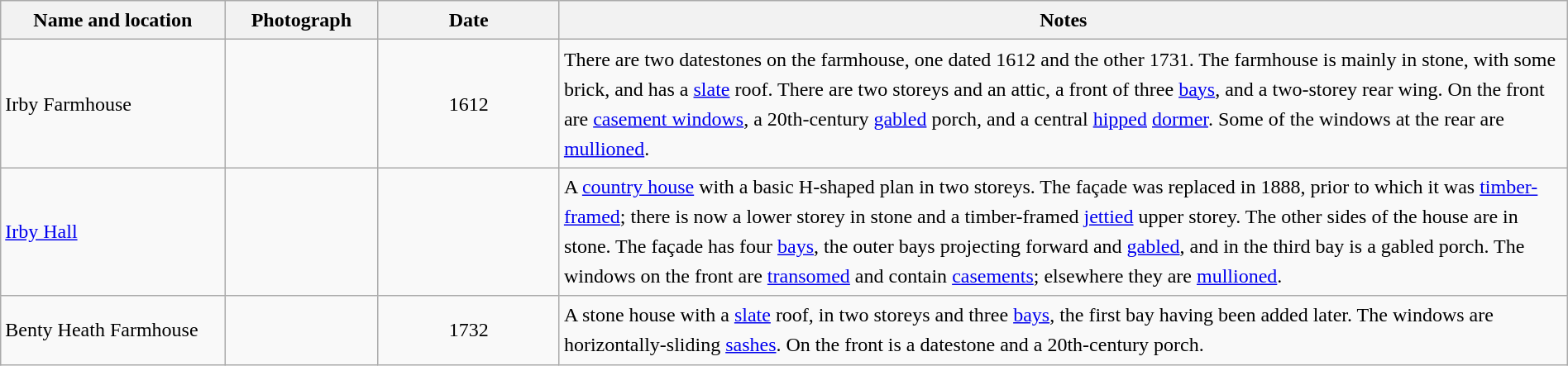<table class="wikitable sortable plainrowheaders" style="width:100%;border:0px;text-align:left;line-height:150%;">
<tr>
<th scope="col"  style="width:150px">Name and location</th>
<th scope="col"  style="width:100px" class="unsortable">Photograph</th>
<th scope="col"  style="width:120px">Date</th>
<th scope="col"  style="width:700px" class="unsortable">Notes</th>
</tr>
<tr>
<td>Irby Farmhouse<br><small></small></td>
<td></td>
<td align="center">1612</td>
<td>There are two datestones on the farmhouse, one dated 1612 and the other 1731.  The farmhouse is mainly in stone, with some brick, and has a <a href='#'>slate</a> roof.  There are two storeys and an attic, a front of three <a href='#'>bays</a>, and a two-storey rear wing.  On the front are <a href='#'>casement windows</a>, a 20th-century <a href='#'>gabled</a> porch, and a central <a href='#'>hipped</a> <a href='#'>dormer</a>.  Some of the windows at the rear are <a href='#'>mullioned</a>.</td>
</tr>
<tr>
<td><a href='#'>Irby Hall</a><br><small></small></td>
<td></td>
<td align="center"></td>
<td>A <a href='#'>country house</a> with a basic H-shaped plan in two storeys.  The façade was replaced in 1888, prior to which it was <a href='#'>timber-framed</a>; there is now a lower storey in stone and a timber-framed <a href='#'>jettied</a> upper storey.  The other sides of the house are in stone.  The façade has four <a href='#'>bays</a>, the outer bays projecting forward and <a href='#'>gabled</a>, and in the third bay is a gabled porch.  The windows on the front are <a href='#'>transomed</a> and contain <a href='#'>casements</a>; elsewhere they are <a href='#'>mullioned</a>.</td>
</tr>
<tr>
<td>Benty Heath Farmhouse<br><small></small></td>
<td></td>
<td align="center">1732</td>
<td>A stone house with a <a href='#'>slate</a> roof, in two storeys and three <a href='#'>bays</a>, the first bay having been added later.  The windows are horizontally-sliding <a href='#'>sashes</a>.  On the front is a datestone and a 20th-century porch.</td>
</tr>
<tr>
</tr>
</table>
